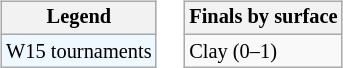<table>
<tr valign="top">
<td><br><table class="wikitable" style="font-size:85%">
<tr>
<th>Legend</th>
</tr>
<tr style="background:#f0f8ff;">
<td>W15 tournaments</td>
</tr>
</table>
</td>
<td><br><table class="wikitable" style="font-size:85%">
<tr>
<th>Finals by surface</th>
</tr>
<tr>
<td>Clay (0–1)</td>
</tr>
</table>
</td>
</tr>
</table>
